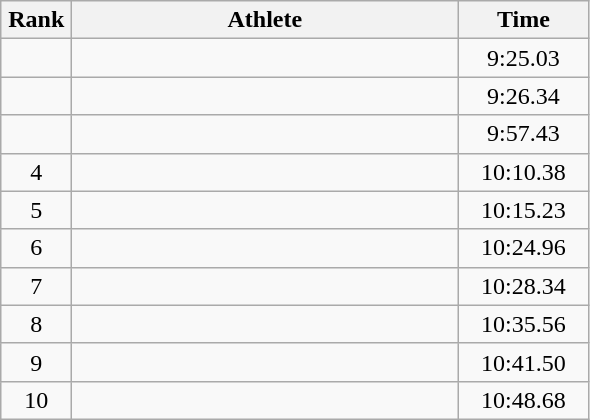<table class=wikitable style="text-align:center">
<tr>
<th width=40>Rank</th>
<th width=250>Athlete</th>
<th width=80>Time</th>
</tr>
<tr>
<td></td>
<td align=left></td>
<td>9:25.03</td>
</tr>
<tr>
<td></td>
<td align=left></td>
<td>9:26.34</td>
</tr>
<tr>
<td></td>
<td align=left></td>
<td>9:57.43</td>
</tr>
<tr>
<td>4</td>
<td align=left></td>
<td>10:10.38</td>
</tr>
<tr>
<td>5</td>
<td align=left></td>
<td>10:15.23</td>
</tr>
<tr>
<td>6</td>
<td align=left></td>
<td>10:24.96</td>
</tr>
<tr>
<td>7</td>
<td align=left></td>
<td>10:28.34</td>
</tr>
<tr>
<td>8</td>
<td align=left></td>
<td>10:35.56</td>
</tr>
<tr>
<td>9</td>
<td align=left></td>
<td>10:41.50</td>
</tr>
<tr>
<td>10</td>
<td align=left></td>
<td>10:48.68</td>
</tr>
</table>
